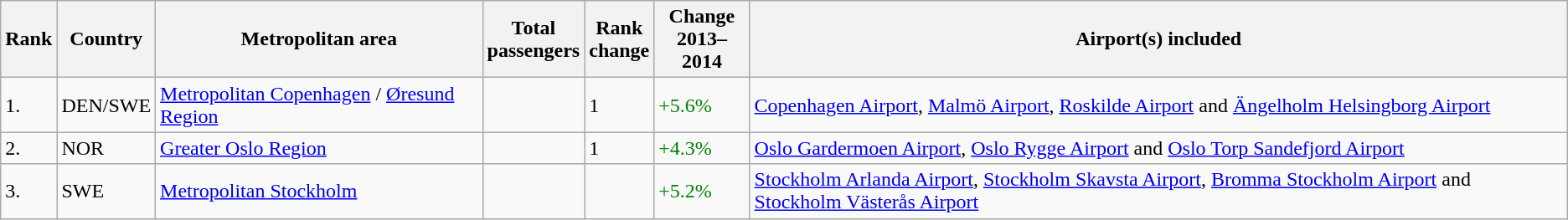<table class="wikitable sortable">
<tr>
<th>Rank</th>
<th>Country</th>
<th>Metropolitan area</th>
<th>Total<br>passengers</th>
<th>Rank<br>change</th>
<th>Change<br>2013–2014</th>
<th>Airport(s) included</th>
</tr>
<tr>
<td>1.</td>
<td>DEN/SWE</td>
<td><a href='#'>Metropolitan Copenhagen</a> / <a href='#'>Øresund Region</a></td>
<td></td>
<td>1</td>
<td style="color:green">+5.6%</td>
<td><a href='#'>Copenhagen Airport</a>, <a href='#'>Malmö Airport</a>, <a href='#'>Roskilde Airport</a> and <a href='#'>Ängelholm Helsingborg Airport</a></td>
</tr>
<tr>
<td>2.</td>
<td>NOR</td>
<td><a href='#'>Greater Oslo Region</a></td>
<td></td>
<td>1</td>
<td style="color:green">+4.3%</td>
<td><a href='#'>Oslo Gardermoen Airport</a>, <a href='#'>Oslo Rygge Airport</a> and <a href='#'>Oslo Torp Sandefjord Airport</a></td>
</tr>
<tr>
<td>3.</td>
<td>SWE</td>
<td><a href='#'>Metropolitan Stockholm</a></td>
<td></td>
<td></td>
<td style="color:green">+5.2%</td>
<td><a href='#'>Stockholm Arlanda Airport</a>, <a href='#'>Stockholm Skavsta Airport</a>, <a href='#'>Bromma Stockholm Airport</a> and <a href='#'>Stockholm Västerås Airport</a></td>
</tr>
</table>
